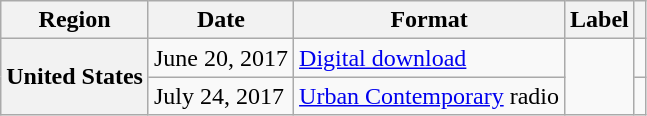<table class="wikitable">
<tr>
<th scope="col">Region</th>
<th scope="col">Date</th>
<th scope="col">Format</th>
<th scope="col">Label</th>
<th scope="col"></th>
</tr>
<tr>
<th scope="row" rowspan="2">United States</th>
<td>June 20, 2017</td>
<td><a href='#'>Digital download</a></td>
<td rowspan="2"></td>
<td></td>
</tr>
<tr>
<td>July 24, 2017</td>
<td><a href='#'>Urban Contemporary</a> radio</td>
<td></td>
</tr>
</table>
